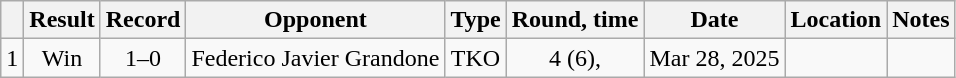<table class="wikitable" style="text-align:center">
<tr>
<th></th>
<th>Result</th>
<th>Record</th>
<th>Opponent</th>
<th>Type</th>
<th>Round, time</th>
<th>Date</th>
<th>Location</th>
<th>Notes</th>
</tr>
<tr>
<td>1</td>
<td>Win</td>
<td>1–0</td>
<td align=left>Federico Javier Grandone</td>
<td>TKO</td>
<td>4 (6), </td>
<td>Mar 28, 2025</td>
<td align=left></td>
<td align=left></td>
</tr>
</table>
